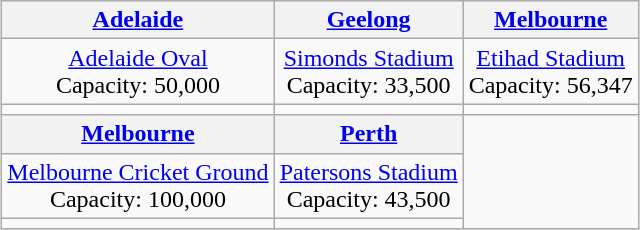<table class="wikitable" style="text-align:center; margin:1em auto;">
<tr>
<th><a href='#'>Adelaide</a></th>
<th><a href='#'>Geelong</a></th>
<th><a href='#'>Melbourne</a></th>
</tr>
<tr>
<td><a href='#'>Adelaide Oval</a><br>Capacity: 50,000</td>
<td><a href='#'>Simonds Stadium</a><br>Capacity: 33,500</td>
<td><a href='#'>Etihad Stadium</a><br>Capacity: 56,347</td>
</tr>
<tr>
<td></td>
<td></td>
<td></td>
</tr>
<tr>
<th><a href='#'>Melbourne</a></th>
<th><a href='#'>Perth</a></th>
</tr>
<tr>
<td><a href='#'>Melbourne Cricket Ground</a><br>Capacity: 100,000</td>
<td><a href='#'>Patersons Stadium</a><br>Capacity: 43,500</td>
</tr>
<tr>
<td></td>
<td></td>
</tr>
</table>
